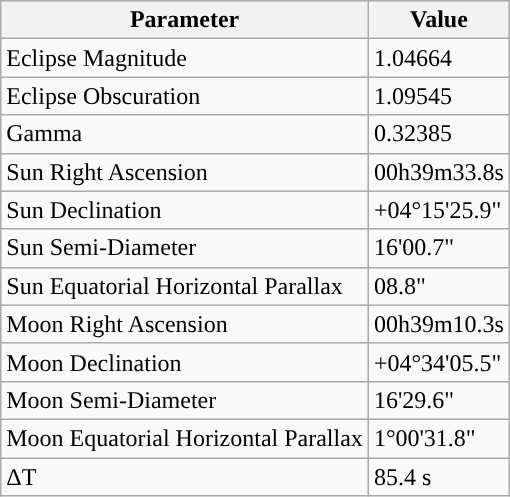<table class="wikitable">
<tr>
<th>Parameter</th>
<th>Value</th>
</tr>
<tr>
<td>Eclipse Magnitude</td>
<td>1.04664</td>
</tr>
<tr>
<td>Eclipse Obscuration</td>
<td>1.09545</td>
</tr>
<tr>
<td>Gamma</td>
<td>0.32385</td>
</tr>
<tr>
<td>Sun Right Ascension</td>
<td>00h39m33.8s</td>
</tr>
<tr>
<td>Sun Declination</td>
<td>+04°15'25.9"</td>
</tr>
<tr>
<td>Sun Semi-Diameter</td>
<td>16'00.7"</td>
</tr>
<tr>
<td>Sun Equatorial Horizontal Parallax</td>
<td>08.8"</td>
</tr>
<tr>
<td>Moon Right Ascension</td>
<td>00h39m10.3s</td>
</tr>
<tr>
<td>Moon Declination</td>
<td>+04°34'05.5"</td>
</tr>
<tr>
<td>Moon Semi-Diameter</td>
<td>16'29.6"</td>
</tr>
<tr>
<td>Moon Equatorial Horizontal Parallax</td>
<td>1°00'31.8"</td>
</tr>
<tr>
<td>ΔT</td>
<td>85.4 s</td>
</tr>
</table>
